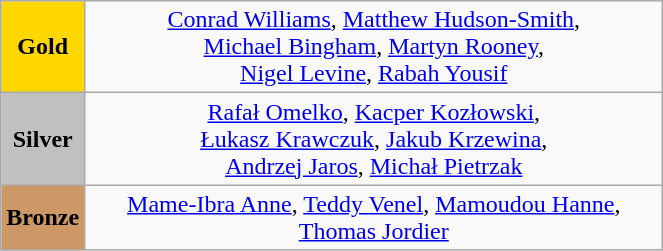<table class="wikitable" style=" text-align:center; " width="35%">
<tr>
<td bgcolor="gold"><strong>Gold</strong></td>
<td><a href='#'>Conrad Williams</a>, <a href='#'>Matthew Hudson-Smith</a>, <br> <a href='#'>Michael Bingham</a>, <a href='#'>Martyn Rooney</a>,<br> <a href='#'>Nigel Levine</a>, <a href='#'>Rabah Yousif</a><br><small><em></em></small></td>
</tr>
<tr>
<td bgcolor="silver"><strong>Silver</strong></td>
<td><a href='#'>Rafał Omelko</a>, <a href='#'>Kacper Kozłowski</a>,<br> <a href='#'>Łukasz Krawczuk</a>, <a href='#'>Jakub Krzewina</a>,<br> <a href='#'>Andrzej Jaros</a>, <a href='#'>Michał Pietrzak</a><br><small><em></em></small></td>
</tr>
<tr>
<td bgcolor="CC9966"><strong>Bronze</strong></td>
<td><a href='#'>Mame-Ibra Anne</a>, <a href='#'>Teddy Venel</a>, <a href='#'>Mamoudou Hanne</a>, <a href='#'>Thomas Jordier</a><br><small><em></em></small></td>
</tr>
</table>
